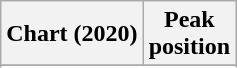<table class="wikitable sortable plainrowheaders" style="text-align:center;">
<tr>
<th scope="col">Chart (2020)</th>
<th scope="col">Peak<br>position</th>
</tr>
<tr>
</tr>
<tr>
</tr>
<tr>
</tr>
<tr>
</tr>
</table>
